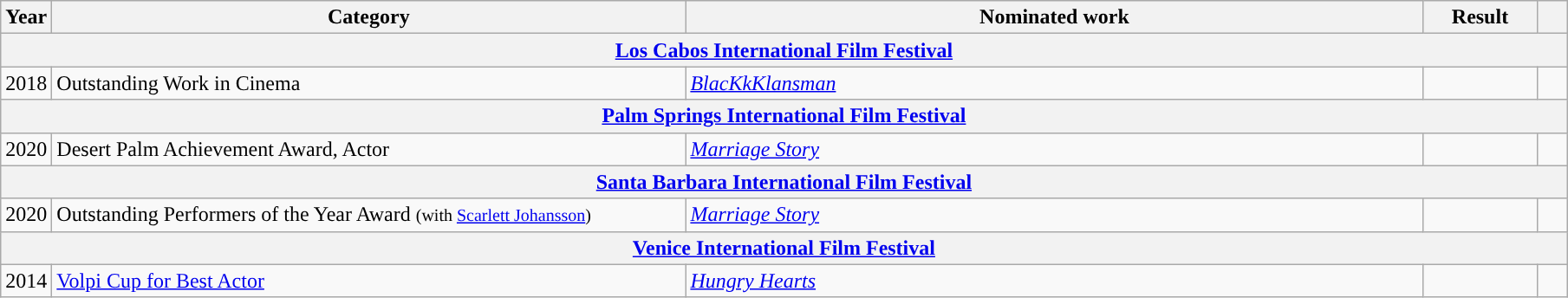<table class="wikitable">
<tr>
<th scope="col" style="width:1em;">Year</th>
<th scope="col" style="width:30em;">Category</th>
<th scope="col" style="width:35em;">Nominated work</th>
<th scope="col" style="width:5em;">Result</th>
<th scope="col" style="width:1em;"></th>
</tr>
<tr>
<th colspan="5"><a href='#'>Los Cabos International Film Festival</a></th>
</tr>
<tr>
<td style="text-align:center;">2018</td>
<td>Outstanding Work in Cinema</td>
<td><em><a href='#'>BlacKkKlansman</a></em></td>
<td></td>
<td style="text-align:center;"></td>
</tr>
<tr>
<th colspan="5"><a href='#'>Palm Springs International Film Festival</a></th>
</tr>
<tr>
<td style="text-align:center;">2020</td>
<td>Desert Palm Achievement Award, Actor</td>
<td><a href='#'><em>Marriage Story</em></a></td>
<td></td>
<td style="text-align:center;"></td>
</tr>
<tr>
<th colspan="5"><a href='#'>Santa Barbara International Film Festival</a></th>
</tr>
<tr>
<td style="text-align:center;">2020</td>
<td>Outstanding Performers of the Year Award <small>(with <a href='#'>Scarlett Johansson</a>)</small></td>
<td><a href='#'><em>Marriage Story</em></a></td>
<td></td>
<td style="text-align:center;"></td>
</tr>
<tr>
<th colspan="5"><a href='#'>Venice International Film Festival</a></th>
</tr>
<tr>
<td style="text-align:center;">2014</td>
<td><a href='#'>Volpi Cup for Best Actor</a></td>
<td><em><a href='#'>Hungry Hearts</a></em></td>
<td></td>
<td style="text-align:center;"></td>
</tr>
</table>
